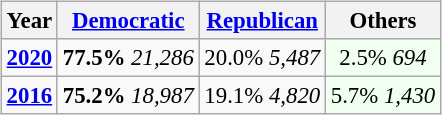<table class="wikitable" style="float:right; font-size:95%;">
<tr>
<th style="text-align:center;">Year</th>
<th style="text-align:center;"><a href='#'>Democratic</a></th>
<th style="text-align:center;"><a href='#'>Republican</a></th>
<th style="text-align:center;">Others</th>
</tr>
<tr>
<td style="text-align:center;" ><strong><a href='#'>2020</a></strong></td>
<td style="text-align:center;" ><strong>77.5%</strong> <em>21,286</em></td>
<td style="text-align:center;" >20.0% <em>5,487</em></td>
<td style="text-align:center; background:honeyDew;">2.5% <em>694</em></td>
</tr>
<tr>
<td style="text-align:center;" ><strong><a href='#'>2016</a></strong></td>
<td style="text-align:center;" ><strong>75.2%</strong> <em>18,987</em></td>
<td style="text-align:center;" >19.1% <em>4,820</em></td>
<td style="text-align:center; background:honeyDew;">5.7% <em>1,430</em></td>
</tr>
</table>
